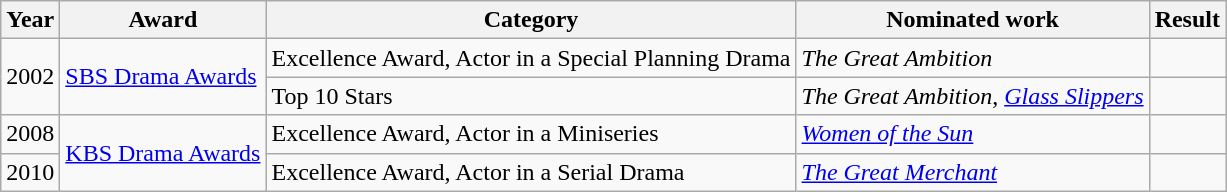<table class="wikitable sortable">
<tr>
<th>Year</th>
<th>Award</th>
<th>Category</th>
<th>Nominated work</th>
<th>Result</th>
</tr>
<tr>
<td rowspan=2>2002</td>
<td rowspan=2><a href='#'>SBS Drama Awards</a></td>
<td>Excellence Award, Actor in a Special Planning Drama</td>
<td><em>The Great Ambition</em></td>
<td></td>
</tr>
<tr>
<td>Top 10 Stars</td>
<td><em>The Great Ambition</em>, <em><a href='#'>Glass Slippers</a></em></td>
<td></td>
</tr>
<tr>
<td>2008</td>
<td rowspan="2"><a href='#'>KBS Drama Awards</a></td>
<td>Excellence Award, Actor in a Miniseries</td>
<td><em><a href='#'>Women of the Sun</a></em></td>
<td></td>
</tr>
<tr>
<td>2010</td>
<td>Excellence Award, Actor in a Serial Drama</td>
<td><em><a href='#'>The Great Merchant</a></em></td>
<td></td>
</tr>
</table>
